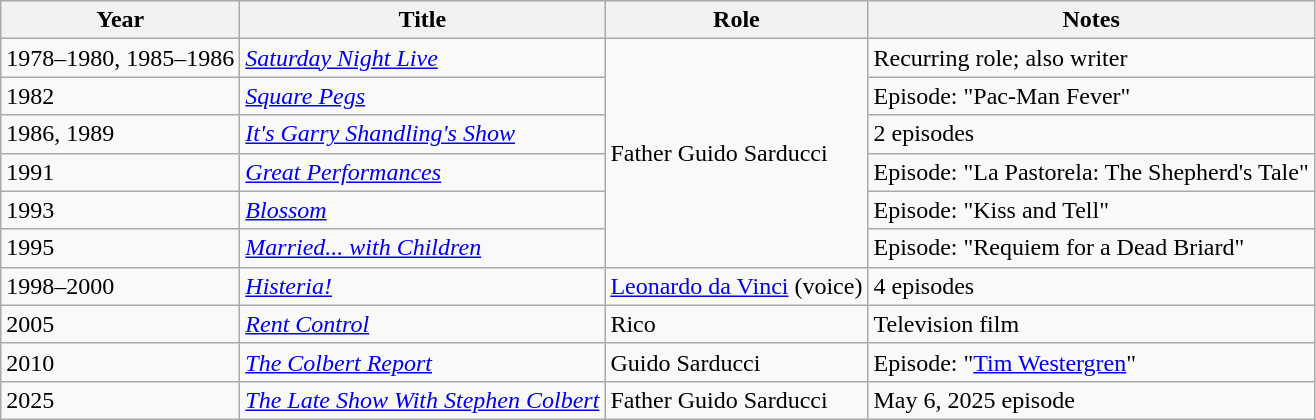<table class="wikitable sortable">
<tr>
<th>Year</th>
<th>Title</th>
<th>Role</th>
<th>Notes</th>
</tr>
<tr>
<td>1978–1980, 1985–1986</td>
<td><em><a href='#'>Saturday Night Live</a></em></td>
<td rowspan="6">Father Guido Sarducci</td>
<td>Recurring role; also writer</td>
</tr>
<tr>
<td>1982</td>
<td><em><a href='#'>Square Pegs</a></em></td>
<td>Episode: "Pac-Man Fever"</td>
</tr>
<tr>
<td>1986, 1989</td>
<td><em><a href='#'>It's Garry Shandling's Show</a></em></td>
<td>2 episodes</td>
</tr>
<tr>
<td>1991</td>
<td><em><a href='#'>Great Performances</a></em></td>
<td>Episode: "La Pastorela: The Shepherd's Tale"</td>
</tr>
<tr>
<td>1993</td>
<td><em><a href='#'>Blossom</a></em></td>
<td>Episode: "Kiss and Tell"</td>
</tr>
<tr>
<td>1995</td>
<td><em><a href='#'>Married... with Children</a></em></td>
<td>Episode: "Requiem for a Dead Briard"</td>
</tr>
<tr>
<td>1998–2000</td>
<td><em><a href='#'>Histeria!</a></em></td>
<td><a href='#'>Leonardo da Vinci</a> (voice)</td>
<td>4 episodes</td>
</tr>
<tr>
<td>2005</td>
<td><em><a href='#'>Rent Control</a></em></td>
<td>Rico</td>
<td>Television film</td>
</tr>
<tr>
<td>2010</td>
<td><em><a href='#'>The Colbert Report</a></em></td>
<td>Guido Sarducci</td>
<td>Episode: "<a href='#'>Tim Westergren</a>"</td>
</tr>
<tr>
<td>2025</td>
<td><em><a href='#'>The Late Show With Stephen Colbert</a></em></td>
<td>Father Guido Sarducci</td>
<td>May 6, 2025 episode</td>
</tr>
</table>
